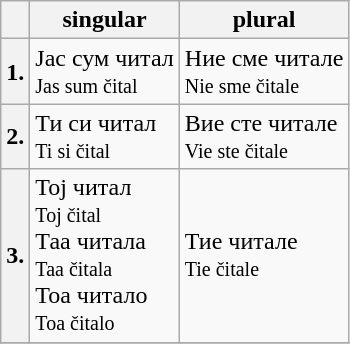<table class="wikitable">
<tr>
<th></th>
<th><span>singular</span></th>
<th><span>plural</span></th>
</tr>
<tr>
<th><span>1.</span></th>
<td>Јас сум читал<br><span><small>Jas sum čital</small></span></td>
<td>Ние сме читале<br><span><small>Nie sme čitale</small></span></td>
</tr>
<tr>
<th><span>2.</span></th>
<td>Ти си читал<br><span><small>Ti si čital</small></span></td>
<td>Вие сте читале<br><span><small>Vie ste čitale</small></span></td>
</tr>
<tr>
<th><span>3.</span></th>
<td>Тој читал<br><span><small>Toj čital</small></span><br>Таа читала<br><span><small>Taa  čitala</small></span><br>Тоa читалo<br><span><small>Toа čitalо</small></span></td>
<td>Тие читале<br><span><small>Tie čitale</small></span></td>
</tr>
<tr>
</tr>
</table>
